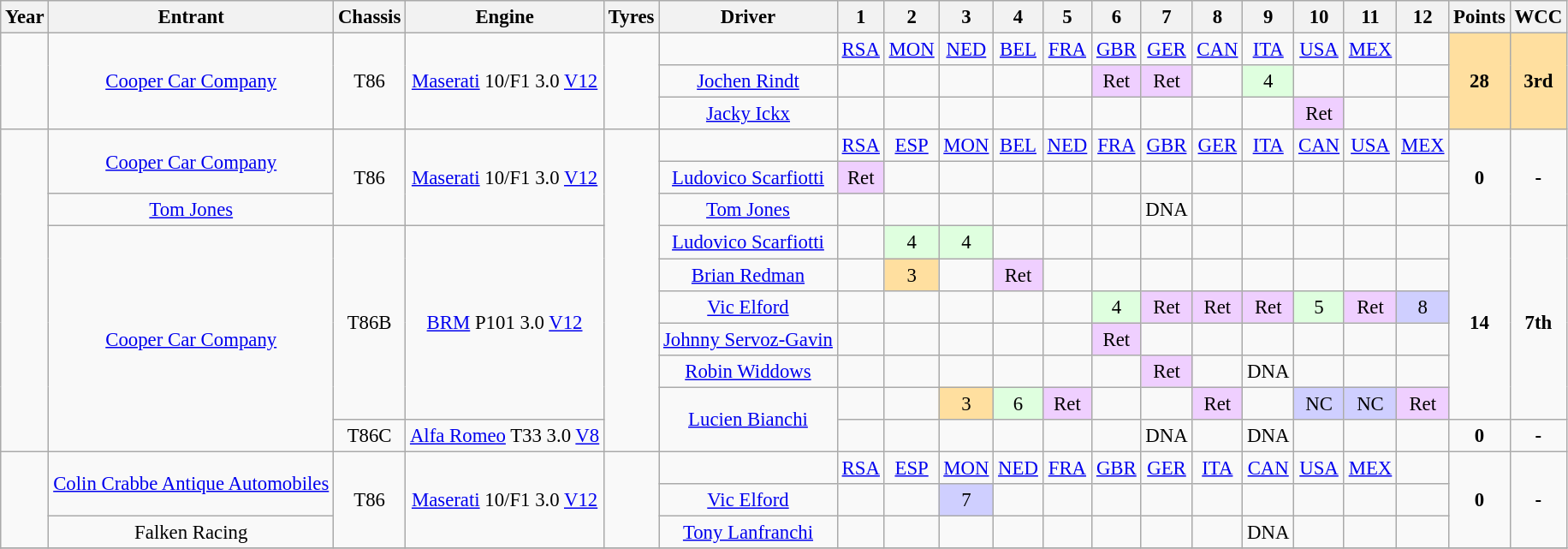<table class="wikitable" style="text-align:center; font-size:95%">
<tr>
<th>Year</th>
<th>Entrant</th>
<th>Chassis</th>
<th>Engine</th>
<th>Tyres</th>
<th>Driver</th>
<th>1</th>
<th>2</th>
<th>3</th>
<th>4</th>
<th>5</th>
<th>6</th>
<th>7</th>
<th>8</th>
<th>9</th>
<th>10</th>
<th>11</th>
<th>12</th>
<th>Points</th>
<th>WCC</th>
</tr>
<tr>
<td rowspan="3"></td>
<td rowspan="3"><a href='#'>Cooper Car Company</a></td>
<td rowspan="3">T86</td>
<td rowspan="3"><a href='#'>Maserati</a> 10/F1 3.0 <a href='#'>V12</a></td>
<td rowspan="3"></td>
<td></td>
<td><a href='#'>RSA</a></td>
<td><a href='#'>MON</a></td>
<td><a href='#'>NED</a></td>
<td><a href='#'>BEL</a></td>
<td><a href='#'>FRA</a></td>
<td><a href='#'>GBR</a></td>
<td><a href='#'>GER</a></td>
<td><a href='#'>CAN</a></td>
<td><a href='#'>ITA</a></td>
<td><a href='#'>USA</a></td>
<td><a href='#'>MEX</a></td>
<td></td>
<td rowspan="3" style="background:#FFDF9F;"><strong>28</strong></td>
<td rowspan="3" style="background:#FFDF9F;"><strong>3rd</strong></td>
</tr>
<tr>
<td><a href='#'>Jochen Rindt</a></td>
<td></td>
<td></td>
<td></td>
<td></td>
<td></td>
<td style="background:#efcfff;">Ret</td>
<td style="background:#efcfff;">Ret</td>
<td></td>
<td style="background:#DFFFDF;">4</td>
<td></td>
<td></td>
<td></td>
</tr>
<tr>
<td><a href='#'>Jacky Ickx</a></td>
<td></td>
<td></td>
<td></td>
<td></td>
<td></td>
<td></td>
<td></td>
<td></td>
<td></td>
<td style="background:#EFCFFF;">Ret</td>
<td></td>
<td></td>
</tr>
<tr>
<td rowspan="10"></td>
<td rowspan="2"><a href='#'>Cooper Car Company</a></td>
<td rowspan="3">T86</td>
<td rowspan="3"><a href='#'>Maserati</a> 10/F1 3.0 <a href='#'>V12</a></td>
<td rowspan="10"></td>
<td></td>
<td><a href='#'>RSA</a></td>
<td><a href='#'>ESP</a></td>
<td><a href='#'>MON</a></td>
<td><a href='#'>BEL</a></td>
<td><a href='#'>NED</a></td>
<td><a href='#'>FRA</a></td>
<td><a href='#'>GBR</a></td>
<td><a href='#'>GER</a></td>
<td><a href='#'>ITA</a></td>
<td><a href='#'>CAN</a></td>
<td><a href='#'>USA</a></td>
<td><a href='#'>MEX</a></td>
<td rowspan="3"><strong>0</strong></td>
<td rowspan="3"><strong>-</strong></td>
</tr>
<tr>
<td><a href='#'>Ludovico Scarfiotti</a></td>
<td style="background:#efcfff;">Ret</td>
<td></td>
<td></td>
<td></td>
<td></td>
<td></td>
<td></td>
<td></td>
<td></td>
<td></td>
<td></td>
<td></td>
</tr>
<tr>
<td><a href='#'>Tom Jones</a></td>
<td><a href='#'>Tom Jones</a></td>
<td></td>
<td></td>
<td></td>
<td></td>
<td></td>
<td></td>
<td>DNA</td>
<td></td>
<td></td>
<td></td>
<td></td>
<td></td>
</tr>
<tr>
<td rowspan="7"><a href='#'>Cooper Car Company</a></td>
<td rowspan="6">T86B</td>
<td rowspan="6"><a href='#'>BRM</a> P101 3.0 <a href='#'>V12</a></td>
<td><a href='#'>Ludovico Scarfiotti</a></td>
<td></td>
<td style="background:#DFFFDF;">4</td>
<td style="background:#DFFFDF;">4</td>
<td></td>
<td></td>
<td></td>
<td></td>
<td></td>
<td></td>
<td></td>
<td></td>
<td></td>
<td rowspan="6"><strong>14</strong></td>
<td rowspan="6"><strong>7th</strong></td>
</tr>
<tr>
<td><a href='#'>Brian Redman</a></td>
<td></td>
<td style="background:#FFDF9F;">3</td>
<td></td>
<td style="background:#efcfff;">Ret</td>
<td></td>
<td></td>
<td></td>
<td></td>
<td></td>
<td></td>
<td></td>
<td></td>
</tr>
<tr>
<td><a href='#'>Vic Elford</a></td>
<td></td>
<td></td>
<td></td>
<td></td>
<td></td>
<td style="background:#DFFFDF;">4</td>
<td style="background:#efcfff;">Ret</td>
<td style="background:#efcfff;">Ret</td>
<td style="background:#efcfff;">Ret</td>
<td style="background:#DFFFDF;">5</td>
<td style="background:#efcfff;">Ret</td>
<td style="background:#CFCFFF;">8</td>
</tr>
<tr>
<td><a href='#'>Johnny Servoz-Gavin</a></td>
<td></td>
<td></td>
<td></td>
<td></td>
<td></td>
<td style="background:#efcfff;">Ret</td>
<td></td>
<td></td>
<td></td>
<td></td>
<td></td>
<td></td>
</tr>
<tr>
<td><a href='#'>Robin Widdows</a></td>
<td></td>
<td></td>
<td></td>
<td></td>
<td></td>
<td></td>
<td style="background:#efcfff;">Ret</td>
<td></td>
<td>DNA</td>
<td></td>
<td></td>
<td></td>
</tr>
<tr>
<td rowspan="2"><a href='#'>Lucien Bianchi</a></td>
<td></td>
<td></td>
<td style="background:#FFDF9F;">3</td>
<td style="background:#DFFFDF;">6</td>
<td style="background:#efcfff;">Ret</td>
<td></td>
<td></td>
<td style="background:#efcfff;">Ret</td>
<td></td>
<td style="background:#CFCFFF;">NC</td>
<td style="background:#CFCFFF;">NC</td>
<td style="background:#efcfff;">Ret</td>
</tr>
<tr>
<td>T86C</td>
<td><a href='#'>Alfa Romeo</a> T33 3.0 <a href='#'>V8</a></td>
<td></td>
<td></td>
<td></td>
<td></td>
<td></td>
<td></td>
<td>DNA</td>
<td></td>
<td>DNA</td>
<td></td>
<td></td>
<td></td>
<td><strong>0</strong></td>
<td><strong>-</strong></td>
</tr>
<tr>
<td rowspan="3"></td>
<td rowspan="2"><a href='#'>Colin Crabbe Antique Automobiles</a></td>
<td rowspan="3">T86</td>
<td rowspan="3"><a href='#'>Maserati</a> 10/F1 3.0 <a href='#'>V12</a></td>
<td rowspan="3"></td>
<td></td>
<td><a href='#'>RSA</a></td>
<td><a href='#'>ESP</a></td>
<td><a href='#'>MON</a></td>
<td><a href='#'>NED</a></td>
<td><a href='#'>FRA</a></td>
<td><a href='#'>GBR</a></td>
<td><a href='#'>GER</a></td>
<td><a href='#'>ITA</a></td>
<td><a href='#'>CAN</a></td>
<td><a href='#'>USA</a></td>
<td><a href='#'>MEX</a></td>
<td></td>
<td rowspan="3"><strong>0</strong></td>
<td rowspan="3"><strong>-</strong></td>
</tr>
<tr>
<td><a href='#'>Vic Elford</a></td>
<td></td>
<td></td>
<td style="background:#CFCFFF;">7</td>
<td></td>
<td></td>
<td></td>
<td></td>
<td></td>
<td></td>
<td></td>
<td></td>
<td></td>
</tr>
<tr>
<td>Falken Racing</td>
<td><a href='#'>Tony Lanfranchi</a></td>
<td></td>
<td></td>
<td></td>
<td></td>
<td></td>
<td></td>
<td></td>
<td></td>
<td>DNA</td>
<td></td>
<td></td>
<td></td>
</tr>
<tr>
</tr>
</table>
